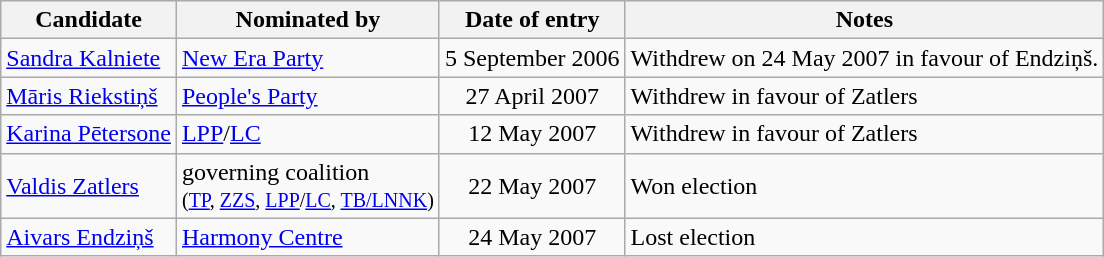<table class="wikitable" style="text-align: left;">
<tr>
<th>Candidate</th>
<th>Nominated by</th>
<th>Date of entry</th>
<th>Notes</th>
</tr>
<tr>
<td><a href='#'>Sandra Kalniete</a></td>
<td><a href='#'>New Era Party</a></td>
<td align=center>5 September 2006</td>
<td>Withdrew on 24 May 2007 in favour of Endziņš.</td>
</tr>
<tr>
<td><a href='#'>Māris Riekstiņš</a></td>
<td><a href='#'>People's Party</a></td>
<td align=center>27 April 2007</td>
<td>Withdrew in favour of Zatlers</td>
</tr>
<tr>
<td><a href='#'>Karina Pētersone</a></td>
<td><a href='#'>LPP</a>/<a href='#'>LC</a></td>
<td align=center>12 May 2007</td>
<td>Withdrew in favour of Zatlers</td>
</tr>
<tr>
<td><a href='#'>Valdis Zatlers</a></td>
<td>governing coalition<br><small>(<a href='#'>TP</a>, <a href='#'>ZZS</a>, <a href='#'>LPP</a>/<a href='#'>LC</a>, <a href='#'>TB/LNNK</a>)</small></td>
<td align=center>22 May 2007</td>
<td>Won election</td>
</tr>
<tr>
<td><a href='#'>Aivars Endziņš</a></td>
<td><a href='#'>Harmony Centre</a></td>
<td align=center>24 May 2007</td>
<td>Lost election</td>
</tr>
</table>
